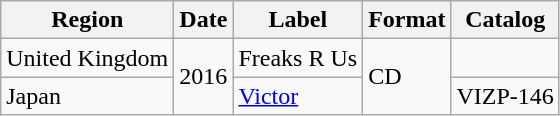<table class="wikitable">
<tr>
<th>Region</th>
<th>Date</th>
<th>Label</th>
<th>Format</th>
<th>Catalog</th>
</tr>
<tr>
<td>United Kingdom</td>
<td rowspan="2">2016</td>
<td>Freaks R Us</td>
<td rowspan="2">CD</td>
<td></td>
</tr>
<tr>
<td>Japan</td>
<td><a href='#'>Victor</a></td>
<td>VIZP-146</td>
</tr>
</table>
